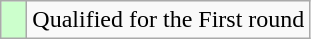<table class=wikitable>
<tr>
<td width=10px style="background-color:#ccffcc;"></td>
<td>Qualified for the First round</td>
</tr>
</table>
